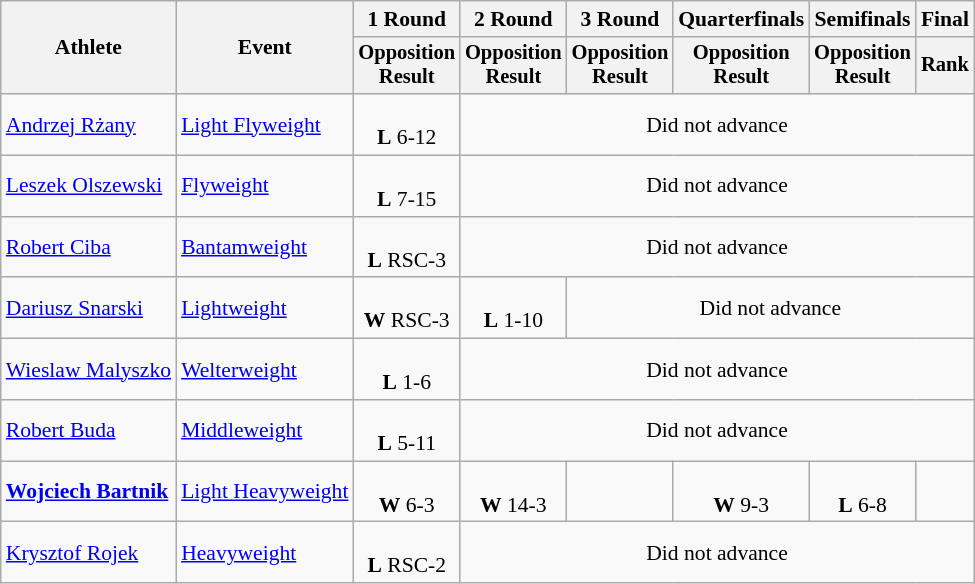<table class="wikitable" style="font-size:90%">
<tr>
<th rowspan="2">Athlete</th>
<th rowspan="2">Event</th>
<th>1 Round</th>
<th>2 Round</th>
<th>3 Round</th>
<th>Quarterfinals</th>
<th>Semifinals</th>
<th colspan=2>Final</th>
</tr>
<tr style="font-size:95%">
<th>Opposition<br>Result</th>
<th>Opposition<br>Result</th>
<th>Opposition<br>Result</th>
<th>Opposition<br>Result</th>
<th>Opposition<br>Result</th>
<th>Rank</th>
</tr>
<tr align=center>
<td align=left><a href='#'>Andrzej Rżany</a></td>
<td align=left><a href='#'>Light Flyweight</a></td>
<td><br><strong>L</strong> 6-12</td>
<td colspan=5>Did not advance</td>
</tr>
<tr align=center>
<td align=left><a href='#'>Leszek Olszewski</a></td>
<td align=left><a href='#'>Flyweight</a></td>
<td><br><strong>L</strong> 7-15</td>
<td colspan=5>Did not advance</td>
</tr>
<tr align=center>
<td align=left><a href='#'>Robert Ciba</a></td>
<td align=left><a href='#'>Bantamweight</a></td>
<td><br><strong>L</strong> RSC-3</td>
<td colspan=5>Did not advance</td>
</tr>
<tr align=center>
<td align=left><a href='#'>Dariusz Snarski</a></td>
<td align=left><a href='#'>Lightweight</a></td>
<td><br><strong>W</strong> RSC-3</td>
<td><br><strong>L</strong> 1-10</td>
<td colspan=5>Did not advance</td>
</tr>
<tr align=center>
<td align=left><a href='#'>Wieslaw Malyszko</a></td>
<td align=left><a href='#'>Welterweight</a></td>
<td><br><strong>L</strong> 1-6</td>
<td colspan=6>Did not advance</td>
</tr>
<tr align=center>
<td align=left><a href='#'>Robert Buda</a></td>
<td align=left><a href='#'>Middleweight</a></td>
<td><br><strong>L</strong> 5-11</td>
<td colspan=6>Did not advance</td>
</tr>
<tr align=center>
<td align=left><strong><a href='#'>Wojciech Bartnik</a></strong></td>
<td align=left><a href='#'>Light Heavyweight</a></td>
<td><br><strong>W</strong> 6-3</td>
<td><br><strong>W</strong> 14-3</td>
<td></td>
<td><br><strong>W</strong> 9-3</td>
<td><br><strong>L</strong> 6-8</td>
<td></td>
</tr>
<tr align=center>
<td align=left><a href='#'>Krysztof Rojek</a></td>
<td align=left><a href='#'>Heavyweight</a></td>
<td><br><strong>L</strong> RSC-2</td>
<td colspan=5>Did not advance</td>
</tr>
</table>
